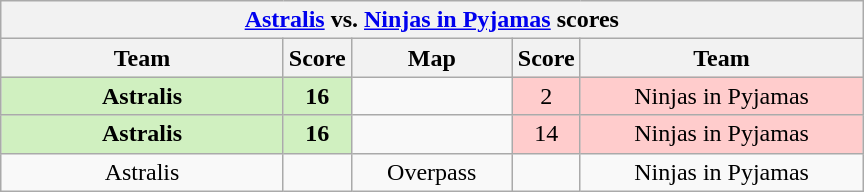<table class="wikitable" style="text-align: center;">
<tr>
<th colspan=5><a href='#'>Astralis</a> vs.  <a href='#'>Ninjas in Pyjamas</a> scores</th>
</tr>
<tr>
<th width="181px">Team</th>
<th width="20px">Score</th>
<th width="100px">Map</th>
<th width="20px">Score</th>
<th width="181px">Team</th>
</tr>
<tr>
<td style="background: #D0F0C0;"><strong>Astralis</strong></td>
<td style="background: #D0F0C0;"><strong>16</strong></td>
<td></td>
<td style="background: #FFCCCC;">2</td>
<td style="background: #FFCCCC;">Ninjas in Pyjamas</td>
</tr>
<tr>
<td style="background: #D0F0C0;"><strong>Astralis</strong></td>
<td style="background: #D0F0C0;"><strong>16</strong></td>
<td></td>
<td style="background: #FFCCCC;">14</td>
<td style="background: #FFCCCC;">Ninjas in Pyjamas</td>
</tr>
<tr>
<td>Astralis</td>
<td></td>
<td>Overpass</td>
<td></td>
<td>Ninjas in Pyjamas</td>
</tr>
</table>
